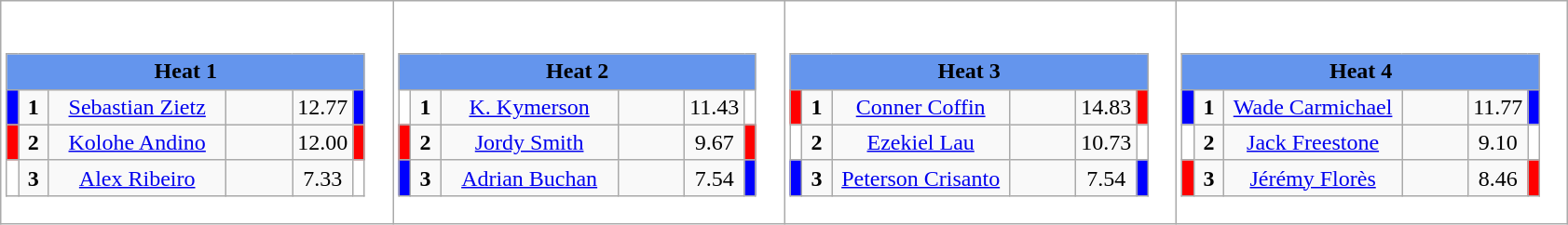<table class="wikitable" style="background:#fff;">
<tr>
<td><div><br><table class="wikitable">
<tr>
<td colspan="6"  style="text-align:center; background:#6495ed;"><strong>Heat 1</strong></td>
</tr>
<tr>
<td style="width:01px; background: #00f;"></td>
<td style="width:14px; text-align:center;"><strong>1</strong></td>
<td style="width:120px; text-align:center;"><a href='#'>Sebastian Zietz</a></td>
<td style="width:40px; text-align:center;"></td>
<td style="width:20px; text-align:center;">12.77</td>
<td style="width:01px; background: #00f;"></td>
</tr>
<tr>
<td style="width:01px; background: #f00;"></td>
<td style="width:14px; text-align:center;"><strong>2</strong></td>
<td style="width:120px; text-align:center;"><a href='#'>Kolohe Andino</a></td>
<td style="width:40px; text-align:center;"></td>
<td style="width:20px; text-align:center;">12.00</td>
<td style="width:01px; background: #f00;"></td>
</tr>
<tr>
<td style="width:01px; background: #fff;"></td>
<td style="width:14px; text-align:center;"><strong>3</strong></td>
<td style="width:120px; text-align:center;"><a href='#'>Alex Ribeiro</a></td>
<td style="width:40px; text-align:center;"></td>
<td style="width:20px; text-align:center;">7.33</td>
<td style="width:01px; background: #fff;"></td>
</tr>
</table>
</div></td>
<td><div><br><table class="wikitable">
<tr>
<td colspan="6"  style="text-align:center; background:#6495ed;"><strong>Heat 2</strong></td>
</tr>
<tr>
<td style="width:01px; background: #fff;"></td>
<td style="width:14px; text-align:center;"><strong>1</strong></td>
<td style="width:120px; text-align:center;"><a href='#'>K. Kymerson</a></td>
<td style="width:40px; text-align:center;"></td>
<td style="width:20px; text-align:center;">11.43</td>
<td style="width:01px; background: #fff;"></td>
</tr>
<tr>
<td style="width:01px; background: #f00;"></td>
<td style="width:14px; text-align:center;"><strong>2</strong></td>
<td style="width:120px; text-align:center;"><a href='#'>Jordy Smith</a></td>
<td style="width:40px; text-align:center;"></td>
<td style="width:20px; text-align:center;">9.67</td>
<td style="width:01px; background: #f00;"></td>
</tr>
<tr>
<td style="width:01px; background: #00f;"></td>
<td style="width:14px; text-align:center;"><strong>3</strong></td>
<td style="width:120px; text-align:center;"><a href='#'>Adrian Buchan</a></td>
<td style="width:40px; text-align:center;"></td>
<td style="width:20px; text-align:center;">7.54</td>
<td style="width:01px; background: #00f;"></td>
</tr>
</table>
</div></td>
<td><div><br><table class="wikitable">
<tr>
<td colspan="6"  style="text-align:center; background:#6495ed;"><strong>Heat 3</strong></td>
</tr>
<tr>
<td style="width:01px; background: #f00;"></td>
<td style="width:14px; text-align:center;"><strong>1</strong></td>
<td style="width:120px; text-align:center;"><a href='#'>Conner Coffin</a></td>
<td style="width:40px; text-align:center;"></td>
<td style="width:20px; text-align:center;">14.83</td>
<td style="width:01px; background: #f00;"></td>
</tr>
<tr>
<td style="width:01px; background: #fff;"></td>
<td style="width:14px; text-align:center;"><strong>2</strong></td>
<td style="width:120px; text-align:center;"><a href='#'>Ezekiel Lau</a></td>
<td style="width:40px; text-align:center;"></td>
<td style="width:20px; text-align:center;">10.73</td>
<td style="width:01px; background: #fff;"></td>
</tr>
<tr>
<td style="width:01px; background: #00f;"></td>
<td style="width:14px; text-align:center;"><strong>3</strong></td>
<td style="width:120px; text-align:center;"><a href='#'>Peterson Crisanto</a></td>
<td style="width:40px; text-align:center;"></td>
<td style="width:20px; text-align:center;">7.54</td>
<td style="width:01px; background: #00f;"></td>
</tr>
</table>
</div></td>
<td><div><br><table class="wikitable">
<tr>
<td colspan="6"  style="text-align:center; background:#6495ed;"><strong>Heat 4</strong></td>
</tr>
<tr>
<td style="width:01px; background: #00f;"></td>
<td style="width:14px; text-align:center;"><strong>1</strong></td>
<td style="width:120px; text-align:center;"><a href='#'>Wade Carmichael</a></td>
<td style="width:40px; text-align:center;"></td>
<td style="width:20px; text-align:center;">11.77</td>
<td style="width:01px; background: #00f;"></td>
</tr>
<tr>
<td style="width:01px; background: #fff;"></td>
<td style="width:14px; text-align:center;"><strong>2</strong></td>
<td style="width:120px; text-align:center;"><a href='#'>Jack Freestone</a></td>
<td style="width:40px; text-align:center;"></td>
<td style="width:20px; text-align:center;">9.10</td>
<td style="width:01px; background: #fff;"></td>
</tr>
<tr>
<td style="width:01px; background: #f00;"></td>
<td style="width:14px; text-align:center;"><strong>3</strong></td>
<td style="width:120px; text-align:center;"><a href='#'>Jérémy Florès</a></td>
<td style="width:40px; text-align:center;"></td>
<td style="width:20px; text-align:center;">8.46</td>
<td style="width:01px; background: #f00;"></td>
</tr>
</table>
</div></td>
</tr>
</table>
